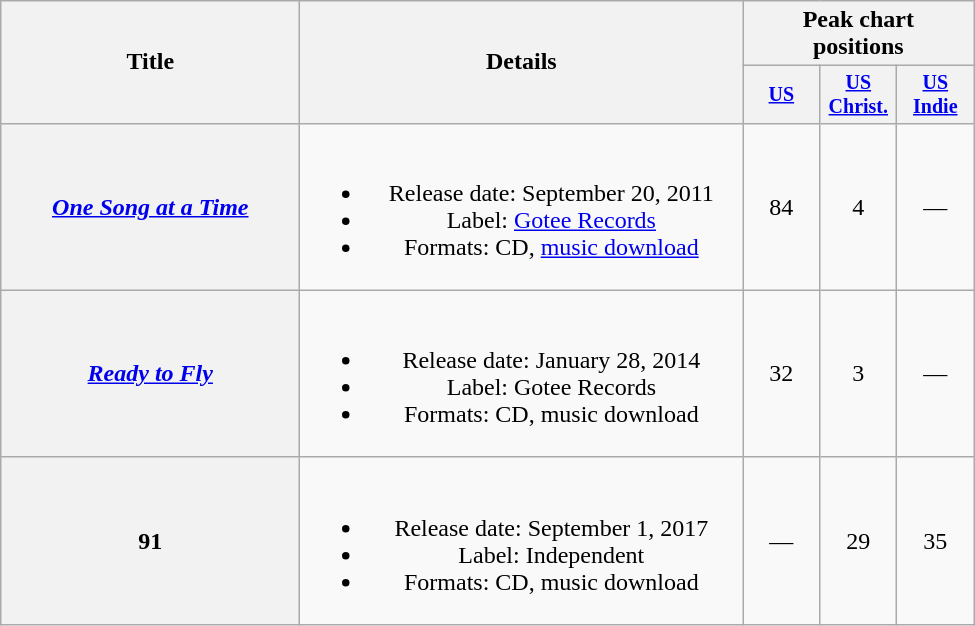<table class="wikitable plainrowheaders" style="text-align:center;">
<tr>
<th rowspan="2" style="width:12em;">Title</th>
<th rowspan="2" style="width:18em;">Details</th>
<th colspan="3">Peak chart<br>positions</th>
</tr>
<tr style="font-size:smaller;">
<th style="width:45px;"><a href='#'>US</a><br></th>
<th style="width:45px;"><a href='#'>US<br>Christ.</a><br></th>
<th style="width:45px;"><a href='#'>US<br>Indie</a><br></th>
</tr>
<tr>
<th scope="row"><em><a href='#'>One Song at a Time</a></em></th>
<td><br><ul><li>Release date: September 20, 2011</li><li>Label: <a href='#'>Gotee Records</a></li><li>Formats: CD, <a href='#'>music download</a></li></ul></td>
<td>84</td>
<td>4</td>
<td>—</td>
</tr>
<tr>
<th scope="row"><em><a href='#'>Ready to Fly</a></em></th>
<td><br><ul><li>Release date: January 28, 2014</li><li>Label: Gotee Records</li><li>Formats: CD, music download</li></ul></td>
<td>32</td>
<td>3</td>
<td>—</td>
</tr>
<tr>
<th scope="row"><strong>91<em></th>
<td><br><ul><li>Release date: September 1, 2017</li><li>Label: Independent</li><li>Formats: CD, music download</li></ul></td>
<td>—</td>
<td>29</td>
<td>35</td>
</tr>
</table>
